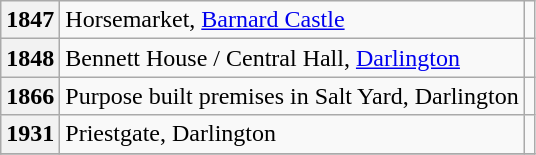<table class="wikitable">
<tr>
<th>1847</th>
<td>Horsemarket, <a href='#'>Barnard Castle</a></td>
<td></td>
</tr>
<tr>
<th>1848</th>
<td>Bennett House / Central Hall, <a href='#'>Darlington</a></td>
<td></td>
</tr>
<tr>
<th>1866</th>
<td>Purpose built premises in Salt Yard, Darlington</td>
<td></td>
</tr>
<tr>
<th>1931</th>
<td>Priestgate, Darlington</td>
<td></td>
</tr>
<tr>
</tr>
</table>
